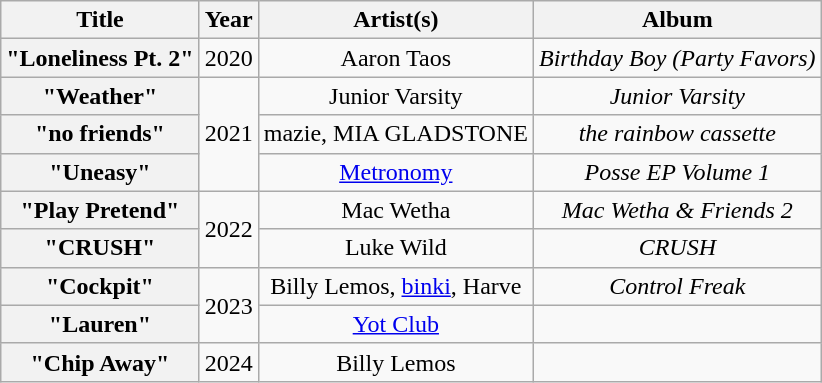<table class="wikitable plainrowheaders" style="text-align:center;">
<tr>
<th scope="col">Title</th>
<th scope="col">Year</th>
<th scope="col">Artist(s)</th>
<th scope="col">Album</th>
</tr>
<tr>
<th scope="row">"Loneliness Pt. 2"</th>
<td>2020</td>
<td Aaron Taos>Aaron Taos</td>
<td><em>Birthday Boy (Party Favors)</em></td>
</tr>
<tr>
<th scope="row">"Weather"</th>
<td rowspan="3">2021</td>
<td>Junior Varsity</td>
<td><em>Junior Varsity</em></td>
</tr>
<tr>
<th scope="row">"no friends"</th>
<td>mazie, MIA GLADSTONE</td>
<td><em>the rainbow cassette</em></td>
</tr>
<tr>
<th scope="row">"Uneasy"</th>
<td><a href='#'>Metronomy</a></td>
<td><em>Posse EP Volume 1</em></td>
</tr>
<tr>
<th scope="row">"Play Pretend"</th>
<td rowspan="2">2022</td>
<td>Mac Wetha</td>
<td><em>Mac Wetha & Friends 2</em></td>
</tr>
<tr>
<th scope="row">"CRUSH"</th>
<td>Luke Wild</td>
<td><em>CRUSH</em></td>
</tr>
<tr>
<th scope="row">"Cockpit"</th>
<td rowspan="2">2023</td>
<td>Billy Lemos, <a href='#'>binki</a>, Harve</td>
<td><em>Control Freak</em></td>
</tr>
<tr>
<th scope="row">"Lauren"</th>
<td><a href='#'>Yot Club</a></td>
<td></td>
</tr>
<tr>
<th scope="row">"Chip Away"</th>
<td>2024</td>
<td>Billy Lemos</td>
<td></td>
</tr>
</table>
